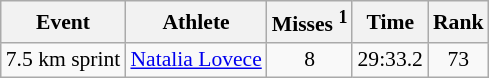<table class="wikitable" style="font-size:90%">
<tr>
<th>Event</th>
<th>Athlete</th>
<th>Misses <sup>1</sup></th>
<th>Time</th>
<th>Rank</th>
</tr>
<tr>
<td>7.5 km sprint</td>
<td><a href='#'>Natalia Lovece</a></td>
<td align="center">8</td>
<td align="center">29:33.2</td>
<td align="center">73</td>
</tr>
</table>
